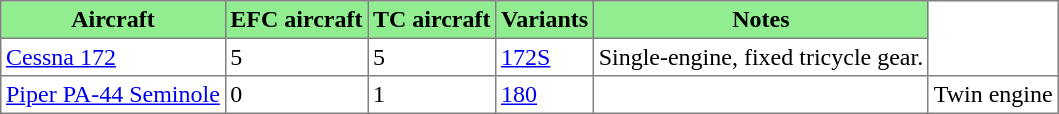<table class="toccolours" border="1" cellpadding="3" style="border-collapse:collapse">
<tr bgcolor=lightgreen>
<th>Aircraft</th>
<th>EFC aircraft</th>
<th>TC aircraft</th>
<th>Variants</th>
<th>Notes</th>
</tr>
<tr>
<td><a href='#'>Cessna 172</a></td>
<td>5</td>
<td>5</td>
<td><a href='#'>172S</a></td>
<td>Single-engine, fixed tricycle gear.</td>
</tr>
<tr>
<td><a href='#'>Piper PA-44 Seminole</a></td>
<td>0</td>
<td>1</td>
<td><a href='#'>180</a></td>
<td></td>
<td>Twin engine</td>
</tr>
</table>
